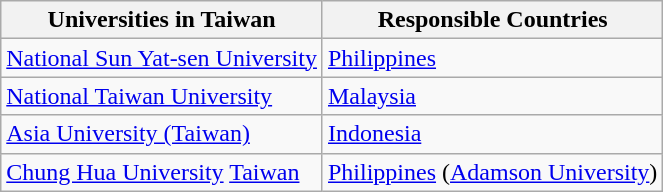<table class="wikitable">
<tr>
<th>Universities in Taiwan</th>
<th>Responsible Countries</th>
</tr>
<tr>
<td><a href='#'>National Sun Yat-sen University</a></td>
<td><a href='#'>Philippines</a></td>
</tr>
<tr>
<td><a href='#'>National Taiwan University</a></td>
<td><a href='#'>Malaysia</a></td>
</tr>
<tr>
<td><a href='#'>Asia University (Taiwan)</a></td>
<td><a href='#'>Indonesia</a></td>
</tr>
<tr>
<td><a href='#'>Chung Hua University</a> <a href='#'>Taiwan</a></td>
<td><a href='#'>Philippines</a> (<a href='#'>Adamson University</a>)</td>
</tr>
</table>
